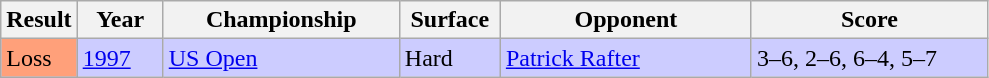<table class="sortable wikitable">
<tr>
<th style="width:40px">Result</th>
<th style="width:50px">Year</th>
<th style="width:150px">Championship</th>
<th style="width:60px">Surface</th>
<th style="width:160px">Opponent</th>
<th style="width:150px" class="unsortable">Score</th>
</tr>
<tr style="background:#ccf;">
<td style="background:#ffa07a;">Loss</td>
<td><a href='#'>1997</a></td>
<td><a href='#'>US Open</a></td>
<td>Hard</td>
<td> <a href='#'>Patrick Rafter</a></td>
<td>3–6, 2–6, 6–4, 5–7</td>
</tr>
</table>
